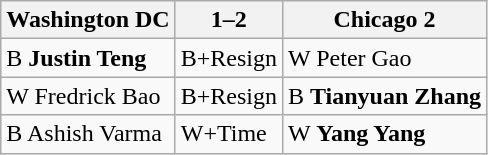<table class="wikitable">
<tr>
<th>Washington DC</th>
<th>1–2</th>
<th>Chicago 2</th>
</tr>
<tr>
<td>B <strong>Justin Teng</strong></td>
<td>B+Resign</td>
<td>W Peter Gao</td>
</tr>
<tr>
<td>W Fredrick Bao</td>
<td>B+Resign</td>
<td>B <strong>Tianyuan Zhang</strong></td>
</tr>
<tr>
<td>B Ashish Varma</td>
<td>W+Time</td>
<td>W <strong>Yang Yang</strong></td>
</tr>
</table>
